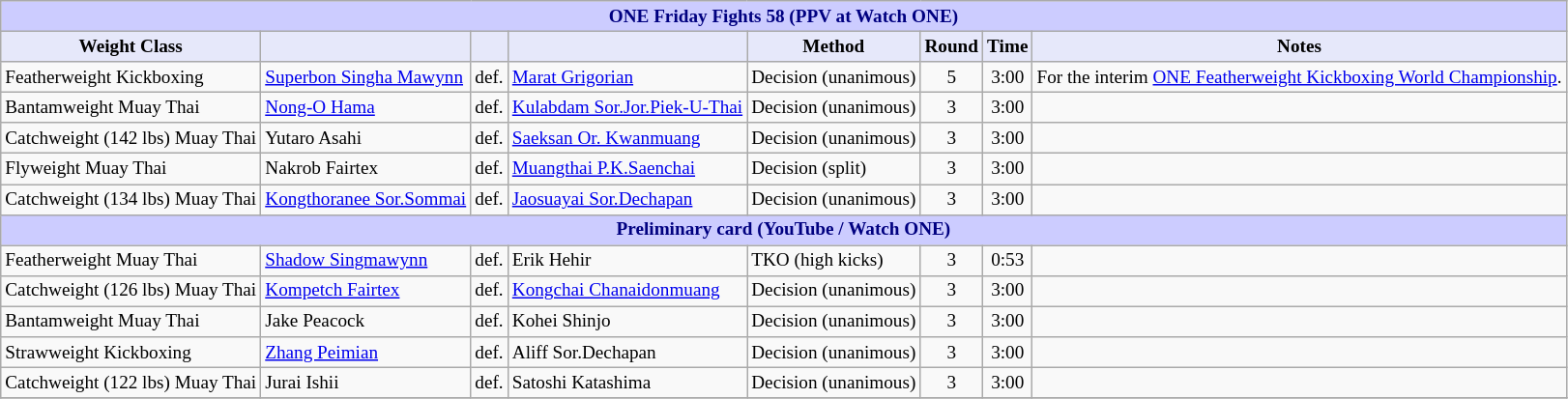<table class="wikitable" style="font-size: 80%;">
<tr>
<th colspan="8" style="background-color: #ccf; color: #000080; text-align: center;"><strong>ONE Friday Fights 58 (PPV at Watch ONE)</strong></th>
</tr>
<tr>
<th colspan="1" style="background-color: #E6E8FA; color: #000000; text-align: center;">Weight Class</th>
<th colspan="1" style="background-color: #E6E8FA; color: #000000; text-align: center;"></th>
<th colspan="1" style="background-color: #E6E8FA; color: #000000; text-align: center;"></th>
<th colspan="1" style="background-color: #E6E8FA; color: #000000; text-align: center;"></th>
<th colspan="1" style="background-color: #E6E8FA; color: #000000; text-align: center;">Method</th>
<th colspan="1" style="background-color: #E6E8FA; color: #000000; text-align: center;">Round</th>
<th colspan="1" style="background-color: #E6E8FA; color: #000000; text-align: center;">Time</th>
<th colspan="1" style="background-color: #E6E8FA; color: #000000; text-align: center;">Notes</th>
</tr>
<tr>
<td>Featherweight Kickboxing</td>
<td> <a href='#'>Superbon Singha Mawynn</a></td>
<td>def.</td>
<td> <a href='#'>Marat Grigorian</a></td>
<td>Decision (unanimous)</td>
<td align=center>5</td>
<td align=center>3:00</td>
<td>For the interim <a href='#'>ONE Featherweight Kickboxing World Championship</a>.</td>
</tr>
<tr>
<td>Bantamweight Muay Thai</td>
<td> <a href='#'>Nong-O Hama</a></td>
<td>def.</td>
<td> <a href='#'>Kulabdam Sor.Jor.Piek-U-Thai</a></td>
<td>Decision (unanimous)</td>
<td align=center>3</td>
<td align=center>3:00</td>
<td></td>
</tr>
<tr>
<td>Catchweight (142 lbs) Muay Thai</td>
<td> Yutaro Asahi</td>
<td>def.</td>
<td> <a href='#'>Saeksan Or. Kwanmuang</a></td>
<td>Decision (unanimous)</td>
<td align=center>3</td>
<td align=center>3:00</td>
<td></td>
</tr>
<tr>
<td>Flyweight Muay Thai</td>
<td> Nakrob Fairtex</td>
<td>def.</td>
<td> <a href='#'>Muangthai P.K.Saenchai</a></td>
<td>Decision (split)</td>
<td align=center>3</td>
<td align=center>3:00</td>
<td></td>
</tr>
<tr>
<td>Catchweight (134 lbs) Muay Thai</td>
<td> <a href='#'>Kongthoranee Sor.Sommai</a></td>
<td>def.</td>
<td> <a href='#'>Jaosuayai Sor.Dechapan</a></td>
<td>Decision (unanimous)</td>
<td align=center>3</td>
<td align=center>3:00</td>
<td></td>
</tr>
<tr>
<th colspan="8" style="background-color: #ccf; color: #000080; text-align: center;"><strong>Preliminary card (YouTube / Watch ONE)</strong></th>
</tr>
<tr>
<td>Featherweight Muay Thai</td>
<td> <a href='#'>Shadow Singmawynn</a></td>
<td>def.</td>
<td> Erik Hehir</td>
<td>TKO (high kicks)</td>
<td align=center>3</td>
<td align=center>0:53</td>
<td></td>
</tr>
<tr>
<td>Catchweight (126 lbs) Muay Thai</td>
<td> <a href='#'>Kompetch Fairtex</a></td>
<td>def.</td>
<td> <a href='#'>Kongchai Chanaidonmuang</a></td>
<td>Decision (unanimous)</td>
<td align=center>3</td>
<td align=center>3:00</td>
<td></td>
</tr>
<tr>
<td>Bantamweight Muay Thai</td>
<td> Jake Peacock</td>
<td>def.</td>
<td> Kohei Shinjo</td>
<td>Decision (unanimous)</td>
<td align=center>3</td>
<td align=center>3:00</td>
<td></td>
</tr>
<tr>
<td>Strawweight Kickboxing</td>
<td> <a href='#'>Zhang Peimian</a></td>
<td>def.</td>
<td> Aliff Sor.Dechapan</td>
<td>Decision (unanimous)</td>
<td align=center>3</td>
<td align=center>3:00</td>
<td></td>
</tr>
<tr>
<td>Catchweight (122 lbs) Muay Thai</td>
<td> Jurai Ishii</td>
<td>def.</td>
<td> Satoshi Katashima</td>
<td>Decision (unanimous)</td>
<td align=center>3</td>
<td align=center>3:00</td>
<td></td>
</tr>
<tr>
</tr>
</table>
